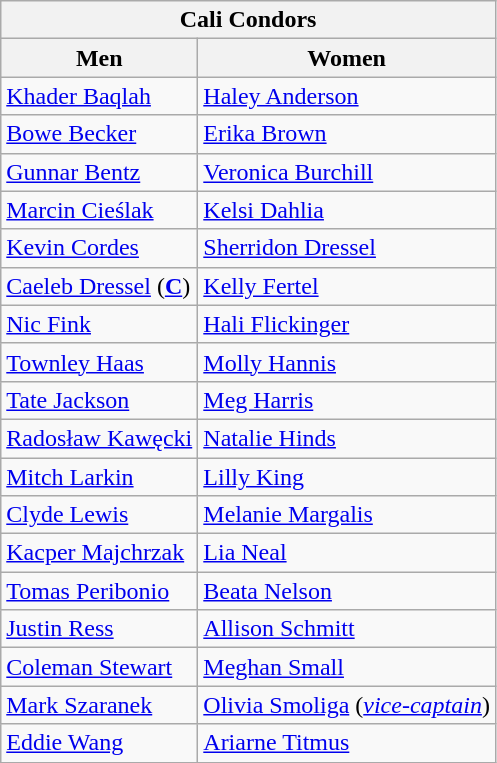<table class="wikitable">
<tr>
<th colspan="2"> Cali Condors</th>
</tr>
<tr>
<th>Men</th>
<th>Women</th>
</tr>
<tr>
<td> <a href='#'>Khader Baqlah</a></td>
<td> <a href='#'>Haley Anderson</a></td>
</tr>
<tr>
<td> <a href='#'>Bowe Becker</a></td>
<td> <a href='#'>Erika Brown</a></td>
</tr>
<tr>
<td> <a href='#'>Gunnar Bentz</a></td>
<td> <a href='#'>Veronica Burchill</a></td>
</tr>
<tr>
<td> <a href='#'>Marcin Cieślak</a></td>
<td> <a href='#'>Kelsi Dahlia</a></td>
</tr>
<tr>
<td> <a href='#'>Kevin Cordes</a></td>
<td> <a href='#'>Sherridon Dressel</a></td>
</tr>
<tr>
<td> <a href='#'>Caeleb Dressel</a> (<strong><a href='#'>C</a></strong>)</td>
<td> <a href='#'>Kelly Fertel</a></td>
</tr>
<tr>
<td> <a href='#'>Nic Fink</a></td>
<td> <a href='#'>Hali Flickinger</a></td>
</tr>
<tr>
<td> <a href='#'>Townley Haas</a></td>
<td> <a href='#'>Molly Hannis</a></td>
</tr>
<tr>
<td> <a href='#'>Tate Jackson</a></td>
<td> <a href='#'>Meg Harris</a></td>
</tr>
<tr>
<td> <a href='#'>Radosław Kawęcki</a></td>
<td> <a href='#'>Natalie Hinds</a></td>
</tr>
<tr>
<td> <a href='#'>Mitch Larkin</a></td>
<td> <a href='#'>Lilly King</a></td>
</tr>
<tr>
<td> <a href='#'>Clyde Lewis</a></td>
<td> <a href='#'>Melanie Margalis</a></td>
</tr>
<tr>
<td> <a href='#'>Kacper Majchrzak</a></td>
<td> <a href='#'>Lia Neal</a></td>
</tr>
<tr>
<td> <a href='#'>Tomas Peribonio</a></td>
<td> <a href='#'>Beata Nelson</a></td>
</tr>
<tr>
<td> <a href='#'>Justin Ress</a></td>
<td> <a href='#'>Allison Schmitt</a></td>
</tr>
<tr>
<td> <a href='#'>Coleman Stewart</a></td>
<td> <a href='#'>Meghan Small</a></td>
</tr>
<tr>
<td> <a href='#'>Mark Szaranek</a></td>
<td> <a href='#'>Olivia Smoliga</a> (<em><a href='#'>vice-captain</a></em>)</td>
</tr>
<tr>
<td> <a href='#'>Eddie Wang</a></td>
<td> <a href='#'>Ariarne Titmus</a></td>
</tr>
</table>
